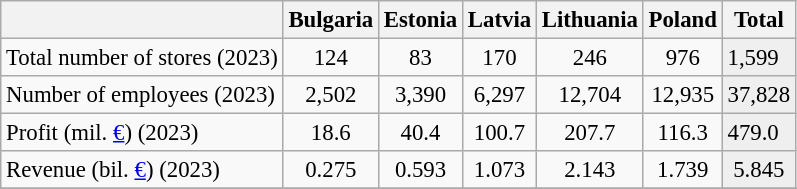<table class="wikitable" style="margin: 1em 1em 1em 0; font-size: 95%;">
<tr>
<th></th>
<th>Bulgaria</th>
<th>Estonia</th>
<th>Latvia</th>
<th>Lithuania</th>
<th>Poland</th>
<th>Total </th>
</tr>
<tr>
<td>Total number of stores (2023)</td>
<td align="center">124</td>
<td align="center">83</td>
<td align="center">170</td>
<td align="center">246</td>
<td align="center">976</td>
<td style="background:#efefef;">1,599</td>
</tr>
<tr>
<td>Number of employees (2023)</td>
<td align="center">2,502</td>
<td align="center">3,390</td>
<td align="center">6,297</td>
<td align="center">12,704</td>
<td align="center">12,935</td>
<td align="center" style="background:#efefef;">37,828</td>
</tr>
<tr>
<td>Profit (mil. <a href='#'>€</a>) (2023)</td>
<td align="center">18.6</td>
<td align="center">40.4</td>
<td align="center">100.7</td>
<td align="center">207.7</td>
<td align="center">116.3</td>
<td style="background:#efefef;">479.0</td>
</tr>
<tr>
<td>Revenue (bil. <a href='#'>€</a>) (2023)</td>
<td align="center">0.275</td>
<td align="center">0.593</td>
<td align="center">1.073</td>
<td align="center">2.143</td>
<td align="center">1.739</td>
<td align="center" style="background:#efefef;">5.845</td>
</tr>
<tr>
</tr>
</table>
